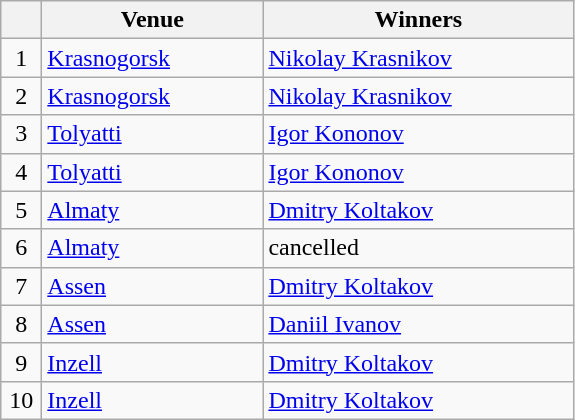<table class="wikitable">
<tr align=center>
<th width=20px></th>
<th width=140px>Venue</th>
<th width=200px>Winners</th>
</tr>
<tr>
<td align=center>1</td>
<td> <a href='#'>Krasnogorsk</a></td>
<td> <a href='#'>Nikolay Krasnikov</a></td>
</tr>
<tr>
<td align=center>2</td>
<td> <a href='#'>Krasnogorsk</a></td>
<td> <a href='#'>Nikolay Krasnikov</a></td>
</tr>
<tr>
<td align=center>3</td>
<td> <a href='#'>Tolyatti</a></td>
<td> <a href='#'>Igor Kononov</a></td>
</tr>
<tr>
<td align=center>4</td>
<td> <a href='#'>Tolyatti</a></td>
<td> <a href='#'>Igor Kononov</a></td>
</tr>
<tr>
<td align=center>5</td>
<td> <a href='#'>Almaty</a></td>
<td> <a href='#'>Dmitry Koltakov</a></td>
</tr>
<tr>
<td align=center>6</td>
<td> <a href='#'>Almaty</a></td>
<td>cancelled</td>
</tr>
<tr>
<td align=center>7</td>
<td> <a href='#'>Assen</a></td>
<td> <a href='#'>Dmitry Koltakov</a></td>
</tr>
<tr>
<td align=center>8</td>
<td> <a href='#'>Assen</a></td>
<td> <a href='#'>Daniil Ivanov</a></td>
</tr>
<tr>
<td align=center>9</td>
<td> <a href='#'>Inzell</a></td>
<td> <a href='#'>Dmitry Koltakov</a></td>
</tr>
<tr>
<td align=center>10</td>
<td> <a href='#'>Inzell</a></td>
<td> <a href='#'>Dmitry Koltakov</a></td>
</tr>
</table>
